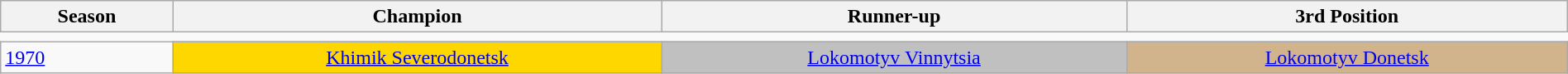<table class="wikitable" width=100% align=center style="border:2px black;">
<tr>
<th>Season</th>
<th>Champion</th>
<th>Runner-up</th>
<th>3rd Position</th>
</tr>
<tr>
<td colspan=5 style="border:1px black;"></td>
</tr>
<tr>
<td><a href='#'>1970</a></td>
<td align=center bgcolor=gold><a href='#'>Khimik Severodonetsk</a></td>
<td align=center bgcolor=silver><a href='#'>Lokomotyv Vinnytsia</a></td>
<td align=center bgcolor=tan><a href='#'>Lokomotyv Donetsk</a></td>
</tr>
</table>
